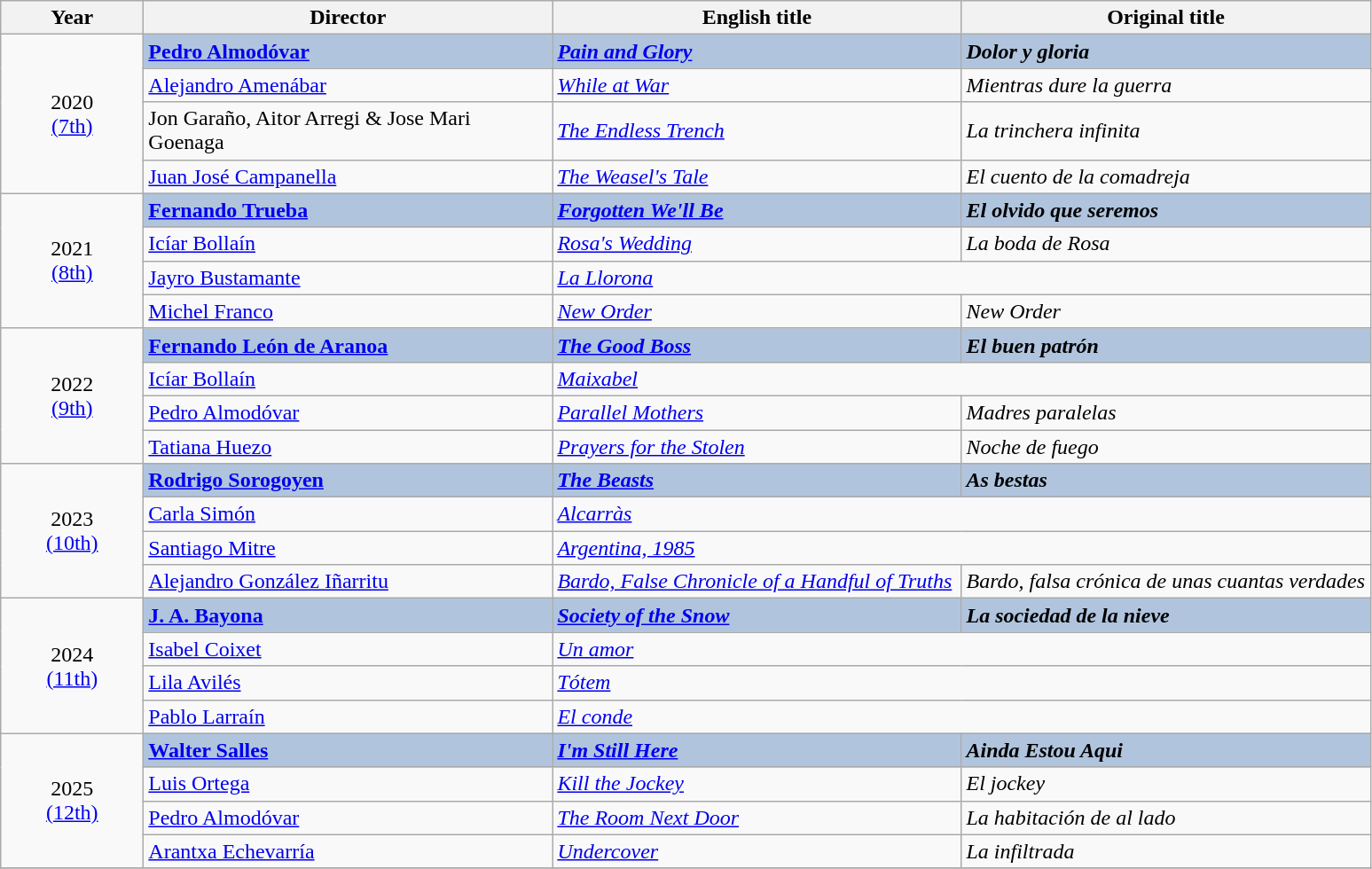<table class="wikitable">
<tr>
<th width="100">Year</th>
<th width="300">Director</th>
<th width="300">English title</th>
<th width="300">Original title</th>
</tr>
<tr>
<td rowspan="4" style="text-align:center;">2020<br><a href='#'>(7th)</a><br></td>
<td style="background:#B0C4DE;"> <strong><a href='#'>Pedro Almodóvar</a></strong></td>
<td style="background:#B0C4DE;"><strong><em><a href='#'>Pain and Glory</a></em></strong></td>
<td style="background:#B0C4DE;"><strong><em>Dolor y gloria</em></strong></td>
</tr>
<tr>
<td> <a href='#'>Alejandro Amenábar</a></td>
<td><em><a href='#'>While at War</a></em></td>
<td><em>Mientras dure la guerra</em></td>
</tr>
<tr>
<td> Jon Garaño, Aitor Arregi & Jose Mari Goenaga</td>
<td><em><a href='#'>The Endless Trench</a></em></td>
<td><em>La trinchera infinita</em></td>
</tr>
<tr>
<td> <a href='#'>Juan José Campanella</a></td>
<td><em><a href='#'>The Weasel's Tale</a></em></td>
<td><em>El cuento de la comadreja</em></td>
</tr>
<tr>
<td rowspan="4" style="text-align:center;">2021<br><a href='#'>(8th)</a><br></td>
<td style="background:#B0C4DE;"><strong> <a href='#'>Fernando Trueba</a></strong></td>
<td style="background:#B0C4DE;"><strong><em><a href='#'>Forgotten We'll Be</a></em></strong></td>
<td style="background:#B0C4DE;"><strong><em>El olvido que seremos</em></strong></td>
</tr>
<tr>
<td> <a href='#'>Icíar Bollaín</a></td>
<td><em><a href='#'>Rosa's Wedding</a></em></td>
<td><em>La boda de Rosa</em></td>
</tr>
<tr>
<td> <a href='#'>Jayro Bustamante</a></td>
<td colspan="2"><em><a href='#'>La Llorona</a></em></td>
</tr>
<tr>
<td> <a href='#'>Michel Franco</a></td>
<td><em><a href='#'>New Order</a></em></td>
<td><em>New Order</em></td>
</tr>
<tr>
<td rowspan="4" style="text-align:center;">2022<br><a href='#'>(9th)</a><br></td>
<td style="background:#B0C4DE;"><strong> <a href='#'>Fernando León de Aranoa</a></strong></td>
<td style="background:#B0C4DE;"><strong><em><a href='#'>The Good Boss</a></em></strong></td>
<td style="background:#B0C4DE;"><strong><em>El buen patrón</em></strong></td>
</tr>
<tr>
<td> <a href='#'>Icíar Bollaín</a></td>
<td colspan="2"><em><a href='#'>Maixabel</a></em></td>
</tr>
<tr>
<td> <a href='#'>Pedro Almodóvar</a></td>
<td><em><a href='#'>Parallel Mothers</a></em></td>
<td><em>Madres paralelas</em></td>
</tr>
<tr>
<td> <a href='#'>Tatiana Huezo</a></td>
<td><em><a href='#'>Prayers for the Stolen</a></em></td>
<td><em>Noche de fuego</em></td>
</tr>
<tr>
<td rowspan="4" style="text-align:center;">2023<br><a href='#'>(10th)</a><br></td>
<td style="background:#B0C4DE;"> <strong><a href='#'>Rodrigo Sorogoyen</a></strong></td>
<td style="background:#B0C4DE;"><strong><em><a href='#'>The Beasts</a></em></strong></td>
<td style="background:#B0C4DE;"><strong><em>As bestas</em></strong></td>
</tr>
<tr>
<td> <a href='#'>Carla Simón</a></td>
<td COLSPAN="2"><em><a href='#'>Alcarràs</a></em></td>
</tr>
<tr>
<td> <a href='#'>Santiago Mitre</a></td>
<td colspan="2"><em><a href='#'>Argentina, 1985</a></em></td>
</tr>
<tr>
<td> <a href='#'>Alejandro González Iñarritu</a></td>
<td><em><a href='#'>Bardo, False Chronicle of a Handful of Truths</a></em></td>
<td><em>Bardo, falsa crónica de unas cuantas verdades</em></td>
</tr>
<tr>
<td rowspan="4" style="text-align:center;">2024<br><a href='#'>(11th)</a><br></td>
<td style="background:#B0C4DE;"> <strong><a href='#'>J. A. Bayona</a></strong></td>
<td style="background:#B0C4DE;"><strong><em><a href='#'>Society of the Snow</a></em></strong></td>
<td style="background:#B0C4DE;"><strong><em>La sociedad de la nieve</em></strong></td>
</tr>
<tr>
<td> <a href='#'>Isabel Coixet</a></td>
<td colspan="2"><em><a href='#'>Un amor</a></em></td>
</tr>
<tr>
<td> <a href='#'>Lila Avilés</a></td>
<td colspan="2"><em><a href='#'>Tótem</a></em></td>
</tr>
<tr>
<td> <a href='#'>Pablo Larraín</a></td>
<td colspan="2"><em><a href='#'>El conde</a></em></td>
</tr>
<tr>
<td rowspan="4" style="text-align:center;">2025<br><a href='#'>(12th)</a><br></td>
<td style="background:#B0C4DE;"> <strong><a href='#'>Walter Salles</a></strong></td>
<td style="background:#B0C4DE;"><strong><em><a href='#'>I'm Still Here</a></em></strong></td>
<td style="background:#B0C4DE;"><strong><em>Ainda Estou Aqui</em></strong></td>
</tr>
<tr>
<td> <a href='#'>Luis Ortega</a></td>
<td><em><a href='#'>Kill the Jockey</a></em></td>
<td><em>El jockey</em></td>
</tr>
<tr>
<td> <a href='#'>Pedro Almodóvar</a></td>
<td><em><a href='#'>The Room Next Door</a></em></td>
<td><em>La habitación de al lado</em></td>
</tr>
<tr>
<td> <a href='#'>Arantxa Echevarría</a></td>
<td><em><a href='#'>Undercover</a></em></td>
<td><em>La infiltrada</em></td>
</tr>
<tr>
</tr>
</table>
